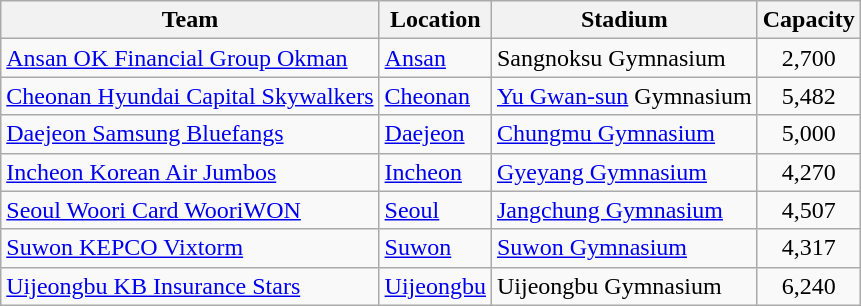<table class="wikitable sortable" style="text-align: left;">
<tr>
<th>Team</th>
<th>Location</th>
<th>Stadium</th>
<th>Capacity</th>
</tr>
<tr>
<td><a href='#'>Ansan OK Financial Group Okman</a></td>
<td><a href='#'>Ansan</a></td>
<td>Sangnoksu Gymnasium</td>
<td align="center">2,700</td>
</tr>
<tr>
<td><a href='#'>Cheonan Hyundai Capital Skywalkers</a></td>
<td><a href='#'>Cheonan</a></td>
<td><a href='#'>Yu Gwan-sun</a> Gymnasium</td>
<td align="center">5,482 <small> </small></td>
</tr>
<tr>
<td><a href='#'>Daejeon Samsung Bluefangs</a></td>
<td><a href='#'>Daejeon</a></td>
<td><a href='#'>Chungmu Gymnasium</a></td>
<td align="center">5,000 <small> </small></td>
</tr>
<tr>
<td><a href='#'>Incheon Korean Air Jumbos</a></td>
<td><a href='#'>Incheon</a></td>
<td><a href='#'>Gyeyang Gymnasium</a></td>
<td align="center">4,270 <small>  </small></td>
</tr>
<tr>
<td><a href='#'>Seoul Woori Card WooriWON</a></td>
<td><a href='#'>Seoul</a></td>
<td><a href='#'>Jangchung Gymnasium</a></td>
<td align="center">4,507 <small> </small></td>
</tr>
<tr>
<td><a href='#'>Suwon KEPCO Vixtorm</a></td>
<td><a href='#'>Suwon</a></td>
<td><a href='#'>Suwon Gymnasium</a></td>
<td align="center">4,317 <small> </small></td>
</tr>
<tr>
<td><a href='#'>Uijeongbu KB Insurance Stars</a></td>
<td><a href='#'>Uijeongbu</a></td>
<td>Uijeongbu Gymnasium</td>
<td align="center">6,240 <small> </small></td>
</tr>
</table>
